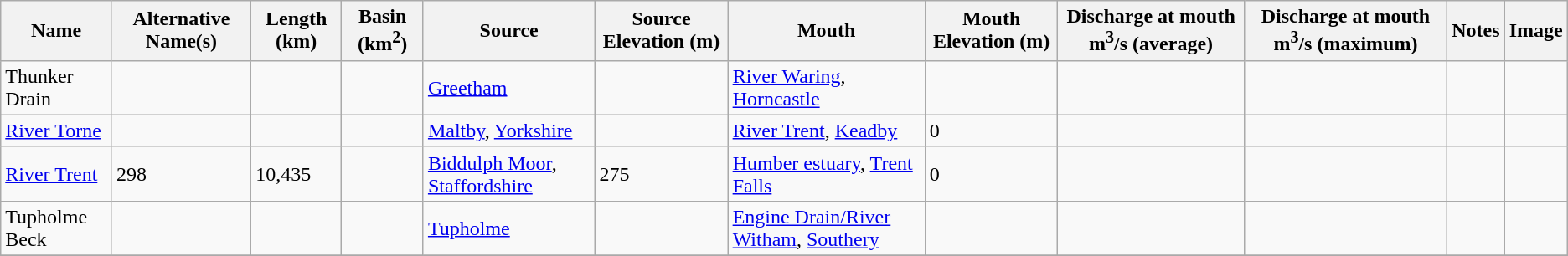<table class="wikitable sortable">
<tr>
<th>Name</th>
<th>Alternative Name(s)</th>
<th>Length (km)</th>
<th>Basin (km<sup>2</sup>)</th>
<th>Source</th>
<th>Source Elevation (m)</th>
<th>Mouth</th>
<th>Mouth Elevation (m)</th>
<th>Discharge at mouth m<sup>3</sup>/s (average)</th>
<th class="unsortable">Discharge at mouth m<sup>3</sup>/s (maximum)</th>
<th>Notes</th>
<th class="unsortable">Image</th>
</tr>
<tr>
<td>Thunker Drain</td>
<td></td>
<td></td>
<td></td>
<td><a href='#'>Greetham</a></td>
<td></td>
<td><a href='#'>River Waring</a>, <a href='#'>Horncastle</a></td>
<td></td>
<td></td>
<td></td>
<td></td>
<td></td>
</tr>
<tr>
<td><a href='#'>River Torne</a></td>
<td></td>
<td></td>
<td></td>
<td><a href='#'>Maltby</a>, <a href='#'>Yorkshire</a></td>
<td></td>
<td><a href='#'>River Trent</a>, <a href='#'>Keadby</a></td>
<td>0</td>
<td></td>
<td></td>
<td></td>
<td></td>
</tr>
<tr>
<td><a href='#'>River Trent</a></td>
<td>298</td>
<td>10,435</td>
<td></td>
<td><a href='#'>Biddulph Moor</a>, <a href='#'>Staffordshire</a></td>
<td>275</td>
<td><a href='#'>Humber estuary</a>, <a href='#'>Trent Falls</a></td>
<td>0</td>
<td></td>
<td></td>
<td></td>
<td></td>
</tr>
<tr>
<td>Tupholme Beck</td>
<td></td>
<td></td>
<td></td>
<td><a href='#'>Tupholme</a></td>
<td></td>
<td><a href='#'>Engine Drain/River Witham</a>, <a href='#'>Southery</a></td>
<td></td>
<td></td>
<td></td>
<td></td>
<td></td>
</tr>
<tr>
</tr>
</table>
